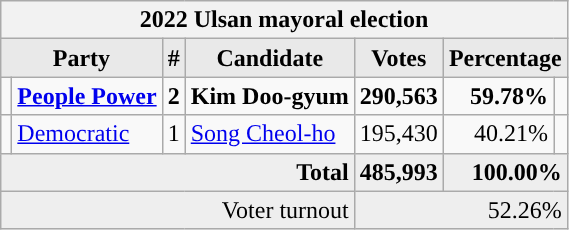<table class="wikitable">
<tr>
<th colspan="7">2022 Ulsan mayoral election</th>
</tr>
<tr>
<th style="background-color:#E9E9E9" colspan=2>Party</th>
<th style="background-color:#E9E9E9">#</th>
<th style="background-color:#E9E9E9">Candidate</th>
<th style="background-color:#E9E9E9">Votes</th>
<th style="background-color:#E9E9E9" colspan=2>Percentage</th>
</tr>
<tr style="font-weight:bold">
<td></td>
<td align=left><a href='#'>People Power</a></td>
<td align=center>2</td>
<td align=left>Kim Doo-gyum</td>
<td align=right>290,563</td>
<td align=right>59.78%</td>
<td align=right></td>
</tr>
<tr>
<td></td>
<td align=left><a href='#'>Democratic</a></td>
<td align=center>1</td>
<td align=left><a href='#'>Song Cheol-ho</a></td>
<td align=right>195,430</td>
<td align=right>40.21%</td>
<td align=right></td>
</tr>
<tr bgcolor="#EEEEEE" style="font-weight:bold">
<td colspan="4" align=right>Total</td>
<td align=right>485,993</td>
<td align=right colspan=2>100.00%</td>
</tr>
<tr bgcolor="#EEEEEE">
<td colspan="4" align="right">Voter turnout</td>
<td colspan="3" align="right">52.26%</td>
</tr>
</table>
